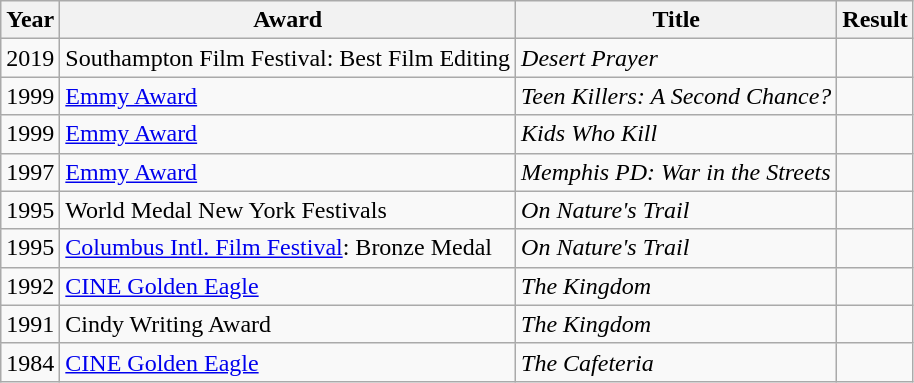<table class="wikitable">
<tr>
<th>Year</th>
<th>Award</th>
<th>Title</th>
<th>Result</th>
</tr>
<tr>
<td>2019</td>
<td>Southampton Film Festival: Best Film Editing</td>
<td><em>Desert Prayer</em></td>
<td></td>
</tr>
<tr>
<td>1999</td>
<td><a href='#'>Emmy Award</a></td>
<td><em>Teen Killers: A Second Chance?</em></td>
<td></td>
</tr>
<tr>
<td>1999</td>
<td><a href='#'>Emmy Award</a></td>
<td><em>Kids Who Kill</em></td>
<td></td>
</tr>
<tr>
<td>1997</td>
<td><a href='#'>Emmy Award</a></td>
<td><em>Memphis PD: War in the Streets</em></td>
<td></td>
</tr>
<tr>
<td>1995</td>
<td>World Medal New York Festivals</td>
<td><em>On Nature's Trail</em></td>
<td></td>
</tr>
<tr>
<td>1995</td>
<td><a href='#'>Columbus Intl. Film Festival</a>: Bronze Medal</td>
<td><em>On Nature's Trail</em></td>
<td></td>
</tr>
<tr>
<td>1992</td>
<td><a href='#'>CINE Golden Eagle</a></td>
<td><em>The Kingdom</em></td>
<td></td>
</tr>
<tr>
<td>1991</td>
<td>Cindy Writing Award</td>
<td><em>The Kingdom</em></td>
<td></td>
</tr>
<tr>
<td>1984</td>
<td><a href='#'>CINE Golden Eagle</a></td>
<td><em>The Cafeteria</em></td>
<td></td>
</tr>
</table>
